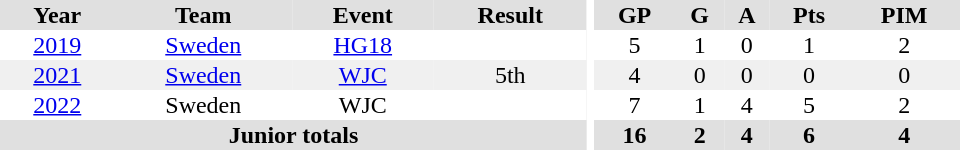<table border="0" cellpadding="1" cellspacing="0" ID="Table3" style="text-align:center; width:40em">
<tr bgcolor="#e0e0e0">
<th>Year</th>
<th>Team</th>
<th>Event</th>
<th>Result</th>
<th rowspan="102" bgcolor="#ffffff"></th>
<th>GP</th>
<th>G</th>
<th>A</th>
<th>Pts</th>
<th>PIM</th>
</tr>
<tr>
<td><a href='#'>2019</a></td>
<td><a href='#'>Sweden</a></td>
<td><a href='#'>HG18</a></td>
<td></td>
<td>5</td>
<td>1</td>
<td>0</td>
<td>1</td>
<td>2</td>
</tr>
<tr style="background:#f0f0f0;">
<td><a href='#'>2021</a></td>
<td><a href='#'>Sweden</a></td>
<td><a href='#'>WJC</a></td>
<td>5th</td>
<td>4</td>
<td>0</td>
<td>0</td>
<td>0</td>
<td>0</td>
</tr>
<tr>
<td><a href='#'>2022</a></td>
<td>Sweden</td>
<td>WJC</td>
<td></td>
<td>7</td>
<td>1</td>
<td>4</td>
<td>5</td>
<td>2</td>
</tr>
<tr bgcolor="#e0e0e0">
<th colspan="4">Junior totals</th>
<th>16</th>
<th>2</th>
<th>4</th>
<th>6</th>
<th>4</th>
</tr>
</table>
